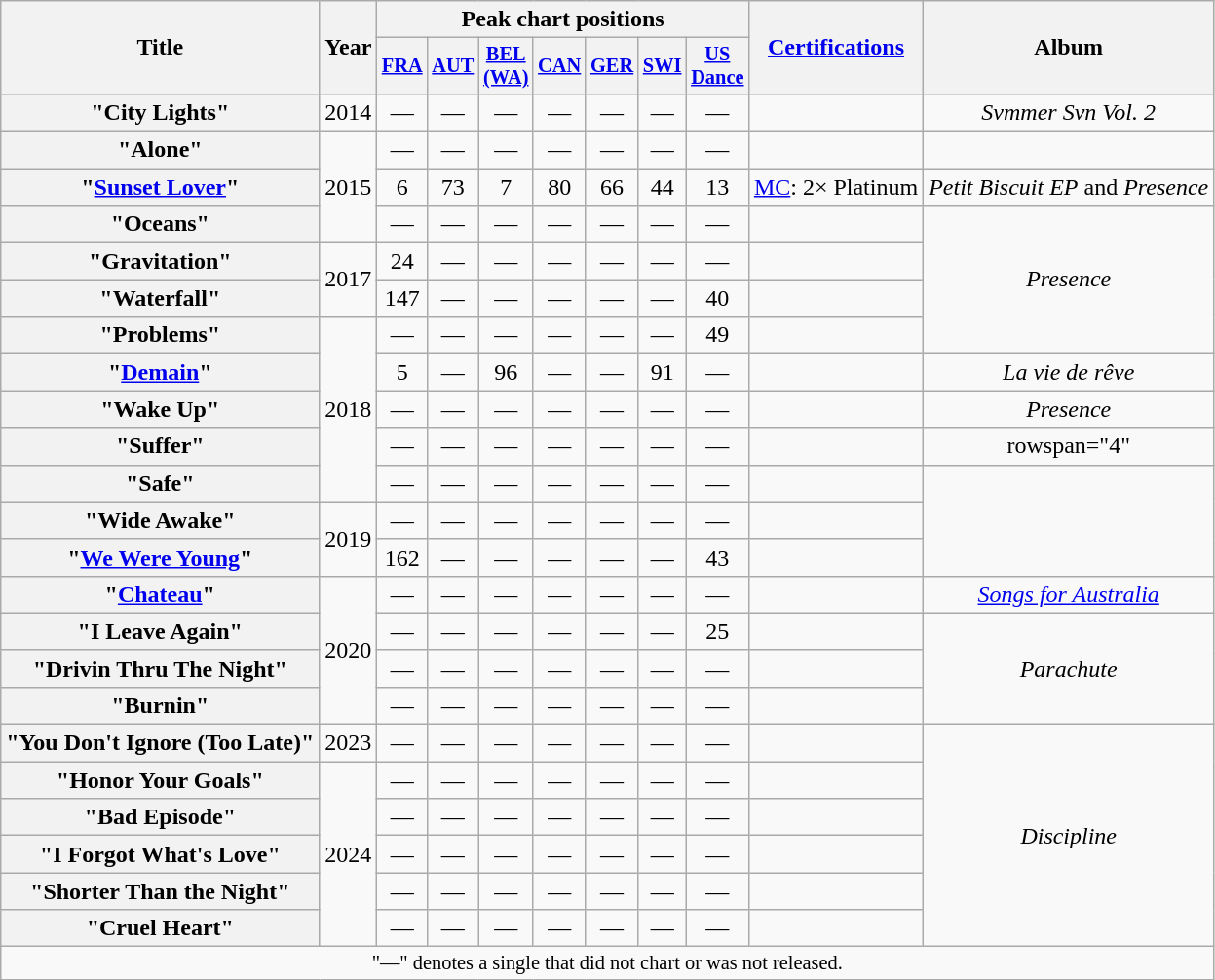<table class="wikitable plainrowheaders" style="text-align:center;">
<tr>
<th scope="col" rowspan="2">Title</th>
<th scope="col" rowspan="2">Year</th>
<th scope="col" colspan="7">Peak chart positions</th>
<th scope="col" rowspan="2"><a href='#'>Certifications</a></th>
<th scope="col" rowspan="2">Album</th>
</tr>
<tr>
<th scope="col" style="font-size:85%;"><a href='#'>FRA</a><br></th>
<th scope="col" style="font-size:85%;"><a href='#'>AUT</a><br></th>
<th scope="col" style="font-size:85%;"><a href='#'>BEL<br>(WA)</a><br></th>
<th scope="col" style="font-size:85%;"><a href='#'>CAN</a><br></th>
<th scope="col" style="font-size:85%;"><a href='#'>GER</a><br></th>
<th scope="col" style="font-size:85%;"><a href='#'>SWI</a><br></th>
<th scope="col" style="font-size:85%;"><a href='#'>US<br>Dance</a><br></th>
</tr>
<tr>
<th scope="row">"City Lights"</th>
<td>2014</td>
<td>—</td>
<td>—</td>
<td>—</td>
<td>—</td>
<td>—</td>
<td>—</td>
<td>—</td>
<td></td>
<td><em>Svmmer Svn Vol. 2</em></td>
</tr>
<tr>
<th scope="row">"Alone"</th>
<td rowspan="3">2015</td>
<td>—</td>
<td>—</td>
<td>—</td>
<td>—</td>
<td>—</td>
<td>—</td>
<td>—</td>
<td></td>
<td></td>
</tr>
<tr>
<th scope="row">"<a href='#'>Sunset Lover</a>"</th>
<td>6</td>
<td>73</td>
<td>7</td>
<td>80</td>
<td>66</td>
<td>44</td>
<td>13</td>
<td><a href='#'>MC</a>: 2× Platinum</td>
<td><em>Petit Biscuit EP</em> and <em>Presence</em></td>
</tr>
<tr>
<th scope="row">"Oceans"</th>
<td>—</td>
<td>—</td>
<td>—</td>
<td>—</td>
<td>—</td>
<td>—</td>
<td>—</td>
<td></td>
<td rowspan="4"><em>Presence</em></td>
</tr>
<tr>
<th scope="row">"Gravitation"<br></th>
<td rowspan="2">2017</td>
<td>24</td>
<td>—</td>
<td>—</td>
<td>—</td>
<td>—</td>
<td>—</td>
<td>—</td>
<td></td>
</tr>
<tr>
<th scope="row">"Waterfall"<br></th>
<td>147<br></td>
<td>—</td>
<td>—</td>
<td>—</td>
<td>—</td>
<td>—</td>
<td>40</td>
</tr>
<tr>
<th scope="row">"Problems"<br></th>
<td rowspan="5">2018</td>
<td>—</td>
<td>—</td>
<td>—</td>
<td>—</td>
<td>—</td>
<td>—</td>
<td>49</td>
<td></td>
</tr>
<tr>
<th scope="row">"<a href='#'>Demain</a>"<br></th>
<td>5</td>
<td>—</td>
<td>96</td>
<td>—</td>
<td>—</td>
<td>91</td>
<td>—</td>
<td></td>
<td><em>La vie de rêve</em></td>
</tr>
<tr>
<th scope="row">"Wake Up" <br></th>
<td>—</td>
<td>—</td>
<td>—</td>
<td>—</td>
<td>—</td>
<td>—</td>
<td>—</td>
<td></td>
<td><em>Presence</em></td>
</tr>
<tr>
<th scope="row">"Suffer"<br></th>
<td>—</td>
<td>—</td>
<td>—</td>
<td>—</td>
<td>—</td>
<td>—</td>
<td>—</td>
<td></td>
<td>rowspan="4" </td>
</tr>
<tr>
<th scope="row">"Safe"</th>
<td>—</td>
<td>—</td>
<td>—</td>
<td>—</td>
<td>—</td>
<td>—</td>
<td>—</td>
<td></td>
</tr>
<tr>
<th scope="row">"Wide Awake"</th>
<td rowspan="2">2019</td>
<td>—</td>
<td>—</td>
<td>—</td>
<td>—</td>
<td>—</td>
<td>—</td>
<td>—</td>
<td></td>
</tr>
<tr>
<th scope="row">"<a href='#'>We Were Young</a>"<br></th>
<td>162<br></td>
<td>—</td>
<td>—</td>
<td>—</td>
<td>—</td>
<td>—</td>
<td>43</td>
<td></td>
</tr>
<tr>
<th scope="row">"<a href='#'>Chateau</a>"</th>
<td rowspan=4>2020</td>
<td>—</td>
<td>—</td>
<td>—</td>
<td>—</td>
<td>—</td>
<td>—</td>
<td>—</td>
<td></td>
<td><em><a href='#'>Songs for Australia</a></em></td>
</tr>
<tr>
<th scope="row">"I Leave Again" <br></th>
<td>—</td>
<td>—</td>
<td>—</td>
<td>—</td>
<td>—</td>
<td>—</td>
<td>25</td>
<td></td>
<td rowspan="3"><em>Parachute</em></td>
</tr>
<tr>
<th scope="row">"Drivin Thru The Night"</th>
<td>—</td>
<td>—</td>
<td>—</td>
<td>—</td>
<td>—</td>
<td>—</td>
<td>—</td>
<td></td>
</tr>
<tr>
<th scope="row">"Burnin"</th>
<td>—</td>
<td>—</td>
<td>—</td>
<td>—</td>
<td>—</td>
<td>—</td>
<td>—</td>
<td></td>
</tr>
<tr>
<th scope="row">"You Don't Ignore (Too Late)"</th>
<td>2023</td>
<td>—</td>
<td>—</td>
<td>—</td>
<td>—</td>
<td>—</td>
<td>—</td>
<td>—</td>
<td></td>
<td rowspan=6><em>Discipline</em></td>
</tr>
<tr>
<th scope="row">"Honor Your Goals"</th>
<td rowspan=5>2024</td>
<td>—</td>
<td>—</td>
<td>—</td>
<td>—</td>
<td>—</td>
<td>—</td>
<td>—</td>
<td></td>
</tr>
<tr>
<th scope="row">"Bad Episode"</th>
<td>—</td>
<td>—</td>
<td>—</td>
<td>—</td>
<td>—</td>
<td>—</td>
<td>—</td>
<td></td>
</tr>
<tr>
<th scope="row">"I Forgot What's Love"<br></th>
<td>—</td>
<td>—</td>
<td>—</td>
<td>—</td>
<td>—</td>
<td>—</td>
<td>—</td>
<td></td>
</tr>
<tr>
<th scope="row">"Shorter Than the Night"</th>
<td>—</td>
<td>—</td>
<td>—</td>
<td>—</td>
<td>—</td>
<td>—</td>
<td>—</td>
<td></td>
</tr>
<tr>
<th scope="row">"Cruel Heart"</th>
<td>—</td>
<td>—</td>
<td>—</td>
<td>—</td>
<td>—</td>
<td>—</td>
<td>—</td>
<td></td>
</tr>
<tr>
<td style="font-size:85%;" colspan="22">"—" denotes a single that did not chart or was not released.</td>
</tr>
</table>
